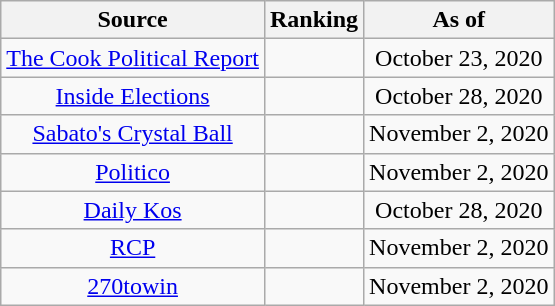<table class="wikitable" style="text-align:center">
<tr>
<th>Source</th>
<th>Ranking</th>
<th>As of</th>
</tr>
<tr>
<td><a href='#'>The Cook Political Report</a></td>
<td></td>
<td>October 23, 2020</td>
</tr>
<tr>
<td><a href='#'>Inside Elections</a></td>
<td></td>
<td>October 28, 2020</td>
</tr>
<tr>
<td><a href='#'>Sabato's Crystal Ball</a></td>
<td></td>
<td>November 2, 2020</td>
</tr>
<tr>
<td><a href='#'>Politico</a></td>
<td></td>
<td>November 2, 2020</td>
</tr>
<tr>
<td><a href='#'>Daily Kos</a></td>
<td></td>
<td>October 28, 2020</td>
</tr>
<tr>
<td><a href='#'>RCP</a></td>
<td></td>
<td>November 2, 2020</td>
</tr>
<tr>
<td><a href='#'>270towin</a></td>
<td></td>
<td>November 2, 2020</td>
</tr>
</table>
